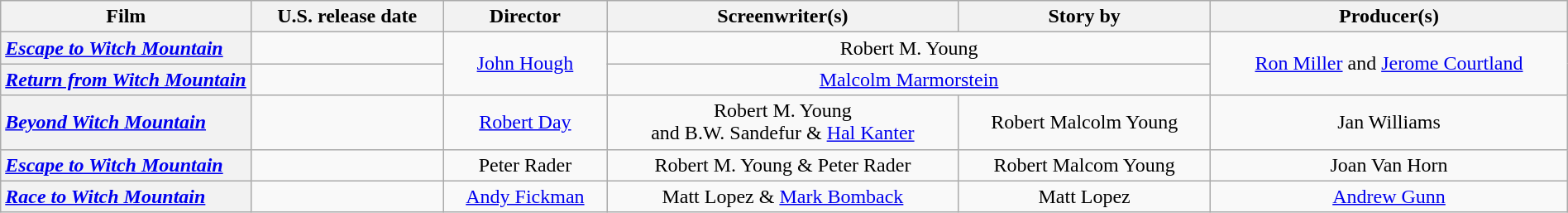<table class="wikitable plainrowheaders" style="text-align:center" width=100%>
<tr>
<th scope="col" style="width:16%;">Film</th>
<th scope="col">U.S. release date</th>
<th scope="col">Director</th>
<th scope="col">Screenwriter(s)</th>
<th scope="col">Story by</th>
<th scope="col">Producer(s)</th>
</tr>
<tr>
<th scope="row" style="text-align:left"><em><a href='#'>Escape to Witch Mountain</a></em></th>
<td style="text-align:center"></td>
<td rowspan="2"><a href='#'>John Hough</a></td>
<td colspan="2">Robert M. Young</td>
<td rowspan="2"><a href='#'>Ron Miller</a> and <a href='#'>Jerome Courtland</a></td>
</tr>
<tr>
<th scope="row" style="text-align:left"><em><a href='#'>Return from Witch Mountain</a></em></th>
<td style="text-align:center"></td>
<td colspan="2"><a href='#'>Malcolm Marmorstein</a></td>
</tr>
<tr>
<th scope="row" style="text-align:left"><em><a href='#'>Beyond Witch Mountain</a></em></th>
<td style="text-align:center"></td>
<td><a href='#'>Robert Day</a></td>
<td>Robert M. Young <br>and B.W. Sandefur & <a href='#'>Hal Kanter</a></td>
<td>Robert Malcolm Young</td>
<td>Jan Williams</td>
</tr>
<tr>
<th scope="row" style="text-align:left"><em><a href='#'>Escape to Witch Mountain</a></em></th>
<td style="text-align:center"></td>
<td>Peter Rader</td>
<td>Robert M. Young & Peter Rader</td>
<td>Robert Malcom Young</td>
<td>Joan Van Horn</td>
</tr>
<tr>
<th scope="row" style="text-align:left"><em><a href='#'>Race to Witch Mountain</a></em></th>
<td style="text-align:center"></td>
<td><a href='#'>Andy Fickman</a></td>
<td>Matt Lopez & <a href='#'>Mark Bomback</a></td>
<td>Matt Lopez</td>
<td><a href='#'>Andrew Gunn</a></td>
</tr>
</table>
